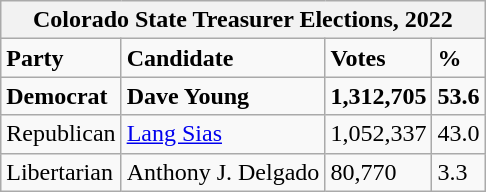<table class="wikitable">
<tr>
<th colspan="4">Colorado State Treasurer Elections, 2022</th>
</tr>
<tr>
<td><strong>Party</strong></td>
<td><strong>Candidate</strong></td>
<td><strong>Votes</strong></td>
<td><strong>%</strong></td>
</tr>
<tr>
<td><strong>Democrat</strong></td>
<td><strong>Dave Young</strong></td>
<td><strong>1,312,705</strong></td>
<td><strong>53.6</strong></td>
</tr>
<tr>
<td>Republican</td>
<td><a href='#'>Lang Sias</a></td>
<td>1,052,337</td>
<td>43.0</td>
</tr>
<tr>
<td>Libertarian</td>
<td>Anthony J. Delgado</td>
<td>80,770</td>
<td>3.3</td>
</tr>
</table>
